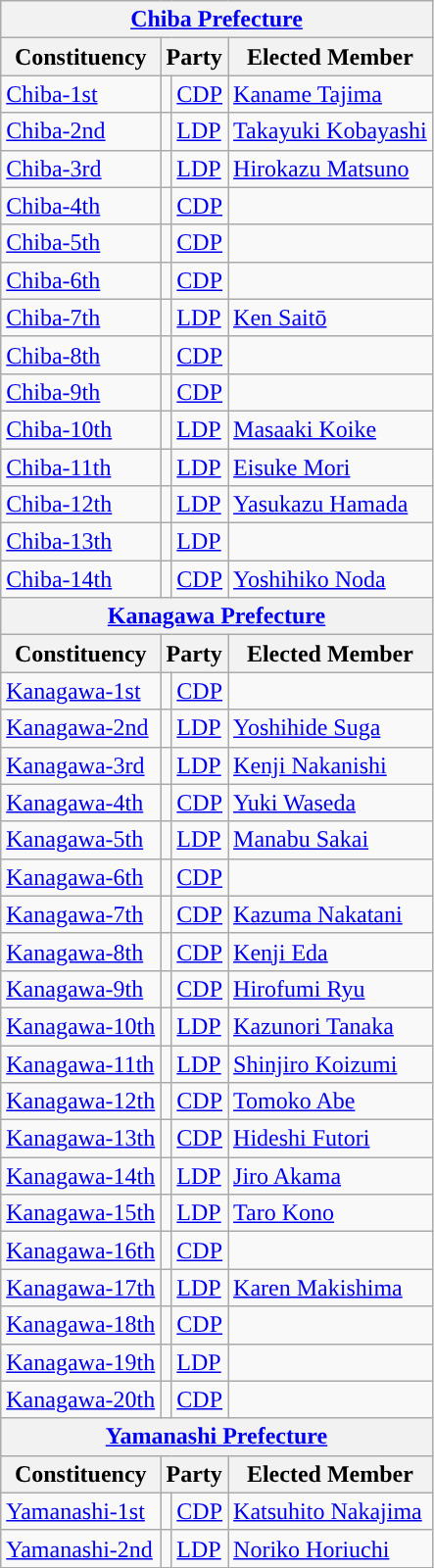<table class="wikitable">
<tr>
<th colspan=4><a href='#'>Chiba Prefecture</a></th>
</tr>
<tr>
<th>Constituency</th>
<th colspan=2>Party</th>
<th>Elected Member</th>
</tr>
<tr>
<td><a href='#'>Chiba-1st</a></td>
<td style="background:"></td>
<td><a href='#'>CDP</a></td>
<td><a href='#'>Kaname Tajima</a></td>
</tr>
<tr>
<td><a href='#'>Chiba-2nd</a></td>
<td style="background:"></td>
<td><a href='#'>LDP</a></td>
<td><a href='#'>Takayuki Kobayashi</a></td>
</tr>
<tr>
<td><a href='#'>Chiba-3rd</a></td>
<td style="background:"></td>
<td><a href='#'>LDP</a></td>
<td><a href='#'>Hirokazu Matsuno</a></td>
</tr>
<tr>
<td><a href='#'>Chiba-4th</a></td>
<td style="background:"></td>
<td><a href='#'>CDP</a></td>
<td></td>
</tr>
<tr>
<td><a href='#'>Chiba-5th</a></td>
<td style="background:"></td>
<td><a href='#'>CDP</a></td>
<td></td>
</tr>
<tr>
<td><a href='#'>Chiba-6th</a></td>
<td style="background:"></td>
<td><a href='#'>CDP</a></td>
<td></td>
</tr>
<tr>
<td><a href='#'>Chiba-7th</a></td>
<td style="background:"></td>
<td><a href='#'>LDP</a></td>
<td><a href='#'>Ken Saitō</a></td>
</tr>
<tr>
<td><a href='#'>Chiba-8th</a></td>
<td style="background:"></td>
<td><a href='#'>CDP</a></td>
<td></td>
</tr>
<tr>
<td><a href='#'>Chiba-9th</a></td>
<td style="background:"></td>
<td><a href='#'>CDP</a></td>
<td></td>
</tr>
<tr>
<td><a href='#'>Chiba-10th</a></td>
<td style="background:"></td>
<td><a href='#'>LDP</a></td>
<td><a href='#'>Masaaki Koike</a></td>
</tr>
<tr>
<td><a href='#'>Chiba-11th</a></td>
<td style="background:"></td>
<td><a href='#'>LDP</a></td>
<td><a href='#'>Eisuke Mori</a></td>
</tr>
<tr>
<td><a href='#'>Chiba-12th</a></td>
<td style="background:"></td>
<td><a href='#'>LDP</a></td>
<td><a href='#'>Yasukazu Hamada</a></td>
</tr>
<tr>
<td><a href='#'>Chiba-13th</a></td>
<td style="background:"></td>
<td><a href='#'>LDP</a></td>
<td></td>
</tr>
<tr>
<td><a href='#'>Chiba-14th</a></td>
<td style="background:"></td>
<td><a href='#'>CDP</a></td>
<td><a href='#'>Yoshihiko Noda</a></td>
</tr>
<tr>
<th colspan=4><a href='#'>Kanagawa Prefecture</a></th>
</tr>
<tr>
<th>Constituency</th>
<th colspan=2>Party</th>
<th>Elected Member</th>
</tr>
<tr>
<td><a href='#'>Kanagawa-1st</a></td>
<td style="background:"></td>
<td><a href='#'>CDP</a></td>
<td></td>
</tr>
<tr>
<td><a href='#'>Kanagawa-2nd</a></td>
<td style="background:"></td>
<td><a href='#'>LDP</a></td>
<td><a href='#'>Yoshihide Suga</a></td>
</tr>
<tr>
<td><a href='#'>Kanagawa-3rd</a></td>
<td style="background:"></td>
<td><a href='#'>LDP</a></td>
<td><a href='#'>Kenji Nakanishi</a></td>
</tr>
<tr>
<td><a href='#'>Kanagawa-4th</a></td>
<td style="background:"></td>
<td><a href='#'>CDP</a></td>
<td><a href='#'>Yuki Waseda</a></td>
</tr>
<tr>
<td><a href='#'>Kanagawa-5th</a></td>
<td style="background:"></td>
<td><a href='#'>LDP</a></td>
<td><a href='#'>Manabu Sakai</a></td>
</tr>
<tr>
<td><a href='#'>Kanagawa-6th</a></td>
<td style="background:"></td>
<td><a href='#'>CDP</a></td>
<td></td>
</tr>
<tr>
<td><a href='#'>Kanagawa-7th</a></td>
<td style="background:"></td>
<td><a href='#'>CDP</a></td>
<td><a href='#'>Kazuma Nakatani</a></td>
</tr>
<tr>
<td><a href='#'>Kanagawa-8th</a></td>
<td style="background:"></td>
<td><a href='#'>CDP</a></td>
<td><a href='#'>Kenji Eda</a></td>
</tr>
<tr>
<td><a href='#'>Kanagawa-9th</a></td>
<td style="background:"></td>
<td><a href='#'>CDP</a></td>
<td><a href='#'>Hirofumi Ryu</a></td>
</tr>
<tr>
<td><a href='#'>Kanagawa-10th</a></td>
<td style="background:"></td>
<td><a href='#'>LDP</a></td>
<td><a href='#'>Kazunori Tanaka</a></td>
</tr>
<tr>
<td><a href='#'>Kanagawa-11th</a></td>
<td style="background:"></td>
<td><a href='#'>LDP</a></td>
<td><a href='#'>Shinjiro Koizumi</a></td>
</tr>
<tr>
<td><a href='#'>Kanagawa-12th</a></td>
<td style="background:"></td>
<td><a href='#'>CDP</a></td>
<td><a href='#'>Tomoko Abe</a></td>
</tr>
<tr>
<td><a href='#'>Kanagawa-13th</a></td>
<td style="background:"></td>
<td><a href='#'>CDP</a></td>
<td><a href='#'>Hideshi Futori</a></td>
</tr>
<tr>
<td><a href='#'>Kanagawa-14th</a></td>
<td style="background:"></td>
<td><a href='#'>LDP</a></td>
<td><a href='#'>Jiro Akama</a></td>
</tr>
<tr>
<td><a href='#'>Kanagawa-15th</a></td>
<td style="background:"></td>
<td><a href='#'>LDP</a></td>
<td><a href='#'>Taro Kono</a></td>
</tr>
<tr>
<td><a href='#'>Kanagawa-16th</a></td>
<td style="background:"></td>
<td><a href='#'>CDP</a></td>
<td></td>
</tr>
<tr>
<td><a href='#'>Kanagawa-17th</a></td>
<td style="background:"></td>
<td><a href='#'>LDP</a></td>
<td><a href='#'>Karen Makishima</a></td>
</tr>
<tr>
<td><a href='#'>Kanagawa-18th</a></td>
<td style="background:"></td>
<td><a href='#'>CDP</a></td>
<td></td>
</tr>
<tr>
<td><a href='#'>Kanagawa-19th</a></td>
<td style="background:"></td>
<td><a href='#'>LDP</a></td>
<td></td>
</tr>
<tr>
<td><a href='#'>Kanagawa-20th</a></td>
<td style="background:"></td>
<td><a href='#'>CDP</a></td>
<td></td>
</tr>
<tr>
<th colspan=4><a href='#'>Yamanashi Prefecture</a></th>
</tr>
<tr>
<th>Constituency</th>
<th colspan=2>Party</th>
<th>Elected Member</th>
</tr>
<tr>
<td><a href='#'>Yamanashi-1st</a></td>
<td style="background:"></td>
<td><a href='#'>CDP</a></td>
<td><a href='#'>Katsuhito Nakajima</a></td>
</tr>
<tr>
<td><a href='#'>Yamanashi-2nd</a></td>
<td style="background:"></td>
<td><a href='#'>LDP</a></td>
<td><a href='#'>Noriko Horiuchi</a></td>
</tr>
</table>
